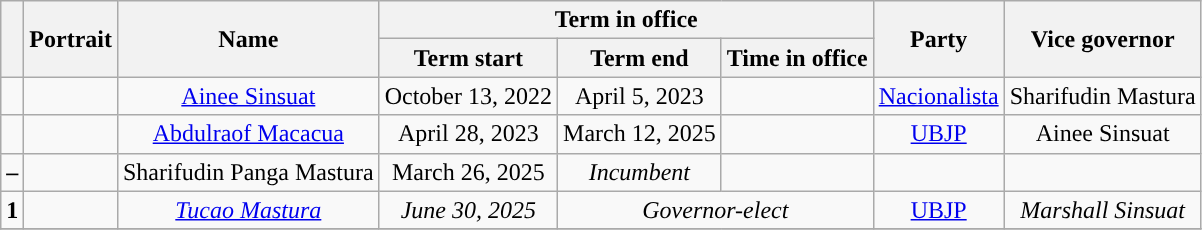<table class="wikitable" style="text-align:center">
<tr>
<th rowspan="2"></th>
<th rowspan="2">Portrait</th>
<th rowspan="2">Name</th>
<th colspan="3">Term in office</th>
<th rowspan="2">Party</th>
<th rowspan="2">Vice governor</th>
</tr>
<tr>
<th>Term start</th>
<th>Term end</th>
<th>Time in office</th>
</tr>
<tr>
<td style="background:"><strong></strong></td>
<td></td>
<td><a href='#'>Ainee Sinsuat</a></td>
<td>October 13, 2022</td>
<td>April 5, 2023</td>
<td></td>
<td><a href='#'>Nacionalista</a></td>
<td>Sharifudin Mastura</td>
</tr>
<tr>
<td style="background:"><strong></strong></td>
<td></td>
<td><a href='#'>Abdulraof Macacua</a></td>
<td>April 28, 2023</td>
<td>March 12, 2025</td>
<td></td>
<td><a href='#'>UBJP</a></td>
<td>Ainee Sinsuat</td>
</tr>
<tr>
<td><strong>–</strong></td>
<td></td>
<td>Sharifudin Panga Mastura</td>
<td>March 26, 2025</td>
<td><em>Incumbent</em></td>
<td></td>
<td></td>
<td></td>
</tr>
<tr>
<td style="background:"><strong>1</strong></td>
<td></td>
<td><em><a href='#'>Tucao Mastura</a></em></td>
<td><em>June 30, 2025</em></td>
<td colspan = 2><em>Governor-elect</em></td>
<td><a href='#'>UBJP</a></td>
<td><em>Marshall Sinsuat</em></td>
</tr>
<tr>
</tr>
</table>
